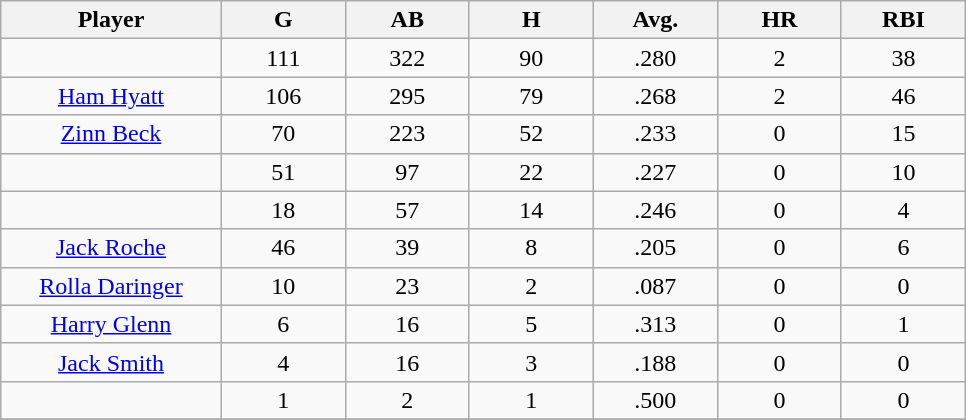<table class="wikitable sortable">
<tr>
<th bgcolor="#DDDDFF" width="16%">Player</th>
<th bgcolor="#DDDDFF" width="9%">G</th>
<th bgcolor="#DDDDFF" width="9%">AB</th>
<th bgcolor="#DDDDFF" width="9%">H</th>
<th bgcolor="#DDDDFF" width="9%">Avg.</th>
<th bgcolor="#DDDDFF" width="9%">HR</th>
<th bgcolor="#DDDDFF" width="9%">RBI</th>
</tr>
<tr align="center">
<td></td>
<td>111</td>
<td>322</td>
<td>90</td>
<td>.280</td>
<td>2</td>
<td>38</td>
</tr>
<tr align="center">
<td><a href='#'>Ham Hyatt</a></td>
<td>106</td>
<td>295</td>
<td>79</td>
<td>.268</td>
<td>2</td>
<td>46</td>
</tr>
<tr align=center>
<td><a href='#'>Zinn Beck</a></td>
<td>70</td>
<td>223</td>
<td>52</td>
<td>.233</td>
<td>0</td>
<td>15</td>
</tr>
<tr align=center>
<td></td>
<td>51</td>
<td>97</td>
<td>22</td>
<td>.227</td>
<td>0</td>
<td>10</td>
</tr>
<tr align="center">
<td></td>
<td>18</td>
<td>57</td>
<td>14</td>
<td>.246</td>
<td>0</td>
<td>4</td>
</tr>
<tr align="center">
<td><a href='#'>Jack Roche</a></td>
<td>46</td>
<td>39</td>
<td>8</td>
<td>.205</td>
<td>0</td>
<td>6</td>
</tr>
<tr align=center>
<td><a href='#'>Rolla Daringer</a></td>
<td>10</td>
<td>23</td>
<td>2</td>
<td>.087</td>
<td>0</td>
<td>0</td>
</tr>
<tr align=center>
<td><a href='#'>Harry Glenn</a></td>
<td>6</td>
<td>16</td>
<td>5</td>
<td>.313</td>
<td>0</td>
<td>1</td>
</tr>
<tr align=center>
<td><a href='#'>Jack Smith</a></td>
<td>4</td>
<td>16</td>
<td>3</td>
<td>.188</td>
<td>0</td>
<td>0</td>
</tr>
<tr align=center>
<td></td>
<td>1</td>
<td>2</td>
<td>1</td>
<td>.500</td>
<td>0</td>
<td>0</td>
</tr>
<tr align="center">
</tr>
</table>
